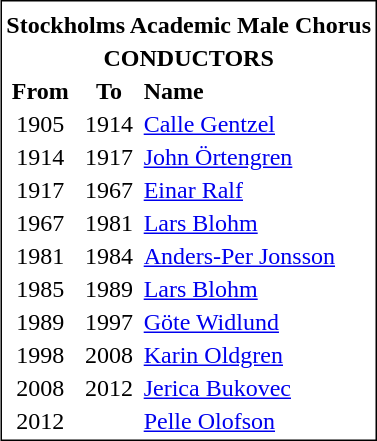<table style="float: right; margin-left: 1em; margin-bottom: 0.5em; border: solid 1px; clear: right">
<tr>
<td COLSPAN="3" ALIGN="CENTER"></td>
</tr>
<tr --->
<th COLSPAN="3" ALIGN="CENTER">Stockholms Academic Male Chorus</th>
</tr>
<tr --->
<th COLSPAN="3" ALIGN="CENTER">CONDUCTORS</th>
</tr>
<tr --->
<th ALIGN="CENTER">From</th>
<th ALIGN="CENTER">To</th>
<th ALIGN="LEFT">Name</th>
</tr>
<tr --->
<td ALIGN="CENTER">1905</td>
<td ALIGN="CENTER">1914</td>
<td><a href='#'>Calle Gentzel</a></td>
</tr>
<tr --->
<td ALIGN="CENTER">1914</td>
<td ALIGN="CENTER">1917</td>
<td><a href='#'>John Örtengren</a></td>
</tr>
<tr --->
<td ALIGN="CENTER">1917</td>
<td ALIGN="CENTER">1967</td>
<td><a href='#'>Einar Ralf</a></td>
</tr>
<tr --->
<td ALIGN="CENTER">1967</td>
<td ALIGN="CENTER">1981</td>
<td><a href='#'>Lars Blohm</a></td>
</tr>
<tr --->
<td ALIGN="CENTER">1981</td>
<td ALIGN="CENTER">1984</td>
<td><a href='#'>Anders-Per Jonsson</a></td>
</tr>
<tr --->
<td ALIGN="CENTER">1985</td>
<td ALIGN="CENTER">1989</td>
<td><a href='#'>Lars Blohm</a></td>
</tr>
<tr --->
<td ALIGN="CENTER">1989</td>
<td ALIGN="CENTER">1997</td>
<td><a href='#'>Göte Widlund</a></td>
</tr>
<tr --->
<td ALIGN="CENTER">1998</td>
<td ALIGN="CENTER">2008</td>
<td><a href='#'>Karin Oldgren</a></td>
</tr>
<tr --->
<td ALIGN="CENTER">2008</td>
<td ALIGN="CENTER">2012</td>
<td><a href='#'>Jerica Bukovec</a></td>
</tr>
<tr --->
<td ALIGN="CENTER">2012</td>
<td ALIGN="CENTER"></td>
<td><a href='#'>Pelle Olofson</a></td>
</tr>
</table>
